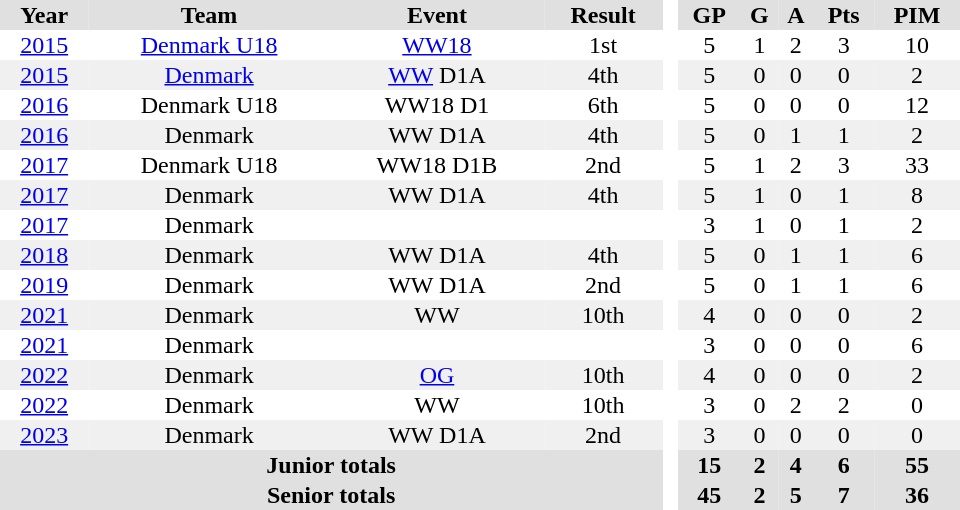<table border="0" cellpadding="1" cellspacing="0" style="text-align:center; width:40em">
<tr bgcolor="#e0e0e0">
<th>Year</th>
<th>Team</th>
<th>Event</th>
<th>Result</th>
<th rowspan="97" bgcolor="#ffffff"> </th>
<th>GP</th>
<th>G</th>
<th>A</th>
<th>Pts</th>
<th>PIM</th>
</tr>
<tr>
<td><a href='#'>2015</a></td>
<td><a href='#'>Denmark U18</a></td>
<td><a href='#'>WW18</a> </td>
<td>1st</td>
<td>5</td>
<td>1</td>
<td>2</td>
<td>3</td>
<td>10</td>
</tr>
<tr bgcolor="#f0f0f0">
<td><a href='#'>2015</a></td>
<td><a href='#'>Denmark</a></td>
<td><a href='#'>WW</a> D1A</td>
<td>4th</td>
<td>5</td>
<td>0</td>
<td>0</td>
<td>0</td>
<td>2</td>
</tr>
<tr>
<td><a href='#'>2016</a></td>
<td>Denmark U18</td>
<td>WW18 D1</td>
<td>6th</td>
<td>5</td>
<td>0</td>
<td>0</td>
<td>0</td>
<td>12</td>
</tr>
<tr bgcolor="#f0f0f0">
<td><a href='#'>2016</a></td>
<td>Denmark</td>
<td>WW D1A</td>
<td>4th</td>
<td>5</td>
<td>0</td>
<td>1</td>
<td>1</td>
<td>2</td>
</tr>
<tr>
<td><a href='#'>2017</a></td>
<td>Denmark U18</td>
<td>WW18 D1B</td>
<td>2nd</td>
<td>5</td>
<td>1</td>
<td>2</td>
<td>3</td>
<td>33</td>
</tr>
<tr bgcolor="#f0f0f0">
<td><a href='#'>2017</a></td>
<td>Denmark</td>
<td>WW D1A</td>
<td>4th</td>
<td>5</td>
<td>1</td>
<td>0</td>
<td>1</td>
<td>8</td>
</tr>
<tr>
<td><a href='#'>2017</a></td>
<td>Denmark</td>
<td></td>
<td></td>
<td>3</td>
<td>1</td>
<td>0</td>
<td>1</td>
<td>2</td>
</tr>
<tr bgcolor="#f0f0f0">
<td><a href='#'>2018</a></td>
<td>Denmark</td>
<td>WW D1A</td>
<td>4th</td>
<td>5</td>
<td>0</td>
<td>1</td>
<td>1</td>
<td>6</td>
</tr>
<tr>
<td><a href='#'>2019</a></td>
<td>Denmark</td>
<td>WW D1A</td>
<td>2nd</td>
<td>5</td>
<td>0</td>
<td>1</td>
<td>1</td>
<td>6</td>
</tr>
<tr bgcolor="#f0f0f0">
<td><a href='#'>2021</a></td>
<td>Denmark</td>
<td>WW</td>
<td>10th</td>
<td>4</td>
<td>0</td>
<td>0</td>
<td>0</td>
<td>2</td>
</tr>
<tr>
<td><a href='#'>2021</a></td>
<td>Denmark</td>
<td></td>
<td></td>
<td>3</td>
<td>0</td>
<td>0</td>
<td>0</td>
<td>6</td>
</tr>
<tr bgcolor="#f0f0f0">
<td><a href='#'>2022</a></td>
<td>Denmark</td>
<td><a href='#'>OG</a></td>
<td>10th</td>
<td>4</td>
<td>0</td>
<td>0</td>
<td>0</td>
<td>2</td>
</tr>
<tr>
<td><a href='#'>2022</a></td>
<td>Denmark</td>
<td>WW</td>
<td>10th</td>
<td>3</td>
<td>0</td>
<td>2</td>
<td>2</td>
<td>0</td>
</tr>
<tr bgcolor="#f0f0f0">
<td><a href='#'>2023</a></td>
<td>Denmark</td>
<td>WW D1A</td>
<td>2nd</td>
<td>3</td>
<td>0</td>
<td>0</td>
<td>0</td>
<td>0</td>
</tr>
<tr align="centre" bgcolor="#e0e0e0">
<th colspan="4">Junior totals</th>
<th>15</th>
<th>2</th>
<th>4</th>
<th>6</th>
<th>55</th>
</tr>
<tr align="centre" bgcolor="#e0e0e0">
<th colspan="4">Senior totals</th>
<th>45</th>
<th>2</th>
<th>5</th>
<th>7</th>
<th>36</th>
</tr>
</table>
